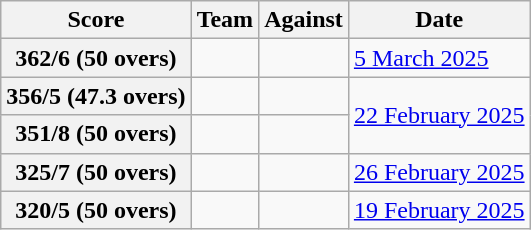<table class="wikitable" style="text-align:left;">
<tr>
<th>Score</th>
<th>Team</th>
<th>Against</th>
<th>Date</th>
</tr>
<tr>
<th>362/6 (50 overs)</th>
<td></td>
<td></td>
<td><a href='#'>5 March 2025</a></td>
</tr>
<tr>
<th>356/5 (47.3 overs)</th>
<td></td>
<td></td>
<td rowspan=2><a href='#'>22 February 2025</a></td>
</tr>
<tr>
<th>351/8 (50 overs)</th>
<td></td>
<td></td>
</tr>
<tr>
<th>325/7 (50 overs)</th>
<td></td>
<td></td>
<td><a href='#'>26 February 2025</a></td>
</tr>
<tr>
<th>320/5 (50 overs)</th>
<td></td>
<td></td>
<td><a href='#'>19 February 2025</a></td>
</tr>
</table>
